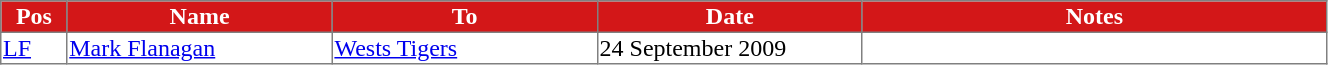<table border="1" width="70%" style="border-collapse:collapse;">
<tr bgcolor="#D31718" style="color:#FFFFFF;">
<th>Pos</th>
<th>Name</th>
<th>To</th>
<th>Date</th>
<th>Notes</th>
</tr>
<tr>
<td width="5%"><a href='#'>LF</a></td>
<td width="20%"><a href='#'>Mark Flanagan</a></td>
<td width="20%"><a href='#'>Wests Tigers</a></td>
<td width="20%">24 September 2009</td>
<td width="35%"></td>
</tr>
</table>
